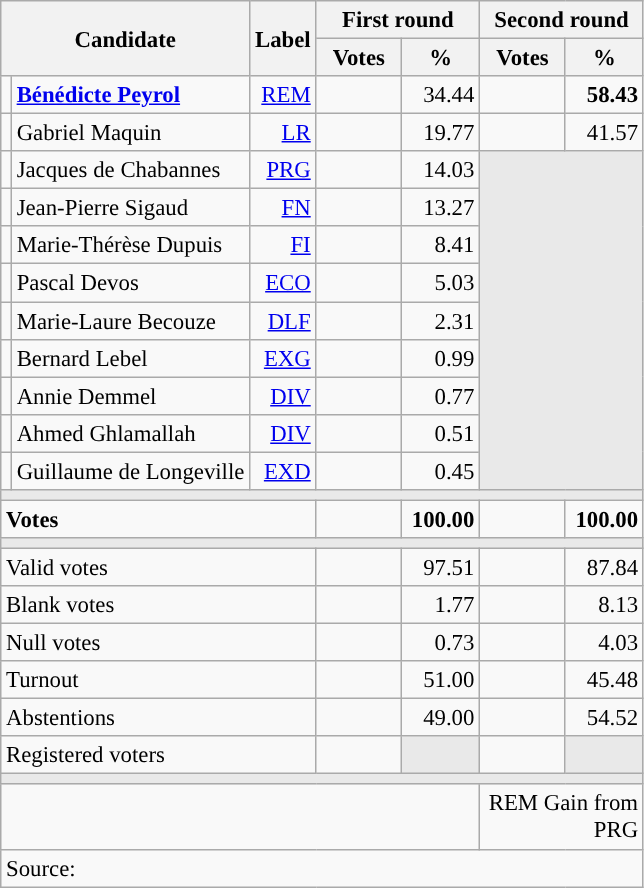<table class="wikitable" style="text-align:right;font-size:95%;">
<tr>
<th colspan="2" rowspan="2">Candidate</th>
<th rowspan="2">Label</th>
<th colspan="2">First round</th>
<th colspan="2">Second round</th>
</tr>
<tr>
<th style="width:50px;">Votes</th>
<th style="width:45px;">%</th>
<th style="width:50px;">Votes</th>
<th style="width:45px;">%</th>
</tr>
<tr>
<td style="color:inherit;background:"></td>
<td style="text-align:left;"><strong><a href='#'>Bénédicte Peyrol</a></strong></td>
<td><a href='#'>REM</a></td>
<td></td>
<td>34.44</td>
<td><strong></strong></td>
<td><strong>58.43</strong></td>
</tr>
<tr>
<td style="color:inherit;background:"></td>
<td style="text-align:left;">Gabriel Maquin</td>
<td><a href='#'>LR</a></td>
<td></td>
<td>19.77</td>
<td></td>
<td>41.57</td>
</tr>
<tr>
<td style="color:inherit;background:"></td>
<td style="text-align:left;">Jacques de Chabannes</td>
<td><a href='#'>PRG</a></td>
<td></td>
<td>14.03</td>
<td colspan="2" rowspan="9" style="background:#E9E9E9;"></td>
</tr>
<tr>
<td style="color:inherit;background:"></td>
<td style="text-align:left;">Jean-Pierre Sigaud</td>
<td><a href='#'>FN</a></td>
<td></td>
<td>13.27</td>
</tr>
<tr>
<td style="color:inherit;background:"></td>
<td style="text-align:left;">Marie-Thérèse Dupuis</td>
<td><a href='#'>FI</a></td>
<td></td>
<td>8.41</td>
</tr>
<tr>
<td style="color:inherit;background:"></td>
<td style="text-align:left;">Pascal Devos</td>
<td><a href='#'>ECO</a></td>
<td></td>
<td>5.03</td>
</tr>
<tr>
<td style="color:inherit;background:"></td>
<td style="text-align:left;">Marie-Laure Becouze</td>
<td><a href='#'>DLF</a></td>
<td></td>
<td>2.31</td>
</tr>
<tr>
<td style="color:inherit;background:"></td>
<td style="text-align:left;">Bernard Lebel</td>
<td><a href='#'>EXG</a></td>
<td></td>
<td>0.99</td>
</tr>
<tr>
<td style="color:inherit;background:"></td>
<td style="text-align:left;">Annie Demmel</td>
<td><a href='#'>DIV</a></td>
<td></td>
<td>0.77</td>
</tr>
<tr>
<td style="color:inherit;background:"></td>
<td style="text-align:left;">Ahmed Ghlamallah</td>
<td><a href='#'>DIV</a></td>
<td></td>
<td>0.51</td>
</tr>
<tr>
<td style="color:inherit;background:"></td>
<td style="text-align:left;">Guillaume de Longeville</td>
<td><a href='#'>EXD</a></td>
<td></td>
<td>0.45</td>
</tr>
<tr>
<td colspan="7" style="background:#E9E9E9;"></td>
</tr>
<tr style="font-weight:bold;">
<td colspan="3" style="text-align:left;">Votes</td>
<td></td>
<td>100.00</td>
<td></td>
<td>100.00</td>
</tr>
<tr>
<td colspan="7" style="background:#E9E9E9;"></td>
</tr>
<tr>
<td colspan="3" style="text-align:left;">Valid votes</td>
<td></td>
<td>97.51</td>
<td></td>
<td>87.84</td>
</tr>
<tr>
<td colspan="3" style="text-align:left;">Blank votes</td>
<td></td>
<td>1.77</td>
<td></td>
<td>8.13</td>
</tr>
<tr>
<td colspan="3" style="text-align:left;">Null votes</td>
<td></td>
<td>0.73</td>
<td></td>
<td>4.03</td>
</tr>
<tr>
<td colspan="3" style="text-align:left;">Turnout</td>
<td></td>
<td>51.00</td>
<td></td>
<td>45.48</td>
</tr>
<tr>
<td colspan="3" style="text-align:left;">Abstentions</td>
<td></td>
<td>49.00</td>
<td></td>
<td>54.52</td>
</tr>
<tr>
<td colspan="3" style="text-align:left;">Registered voters</td>
<td></td>
<td style="color:inherit;background:#E9E9E9;"></td>
<td></td>
<td style="color:inherit;background:#E9E9E9;"></td>
</tr>
<tr>
<td colspan="7" style="background:#E9E9E9;"></td>
</tr>
<tr>
<td colspan="5"></td>
<td colspan="2">REM Gain from PRG</td>
</tr>
<tr>
<td colspan="7" style="text-align:left;">Source: </td>
</tr>
</table>
